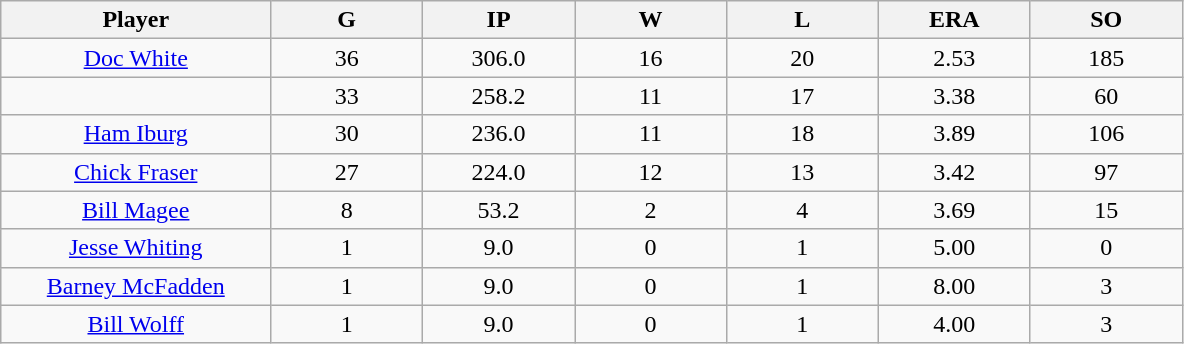<table class="wikitable sortable">
<tr>
<th bgcolor="#DDDDFF" width="16%">Player</th>
<th bgcolor="#DDDDFF" width="9%">G</th>
<th bgcolor="#DDDDFF" width="9%">IP</th>
<th bgcolor="#DDDDFF" width="9%">W</th>
<th bgcolor="#DDDDFF" width="9%">L</th>
<th bgcolor="#DDDDFF" width="9%">ERA</th>
<th bgcolor="#DDDDFF" width="9%">SO</th>
</tr>
<tr align="center">
<td><a href='#'>Doc White</a></td>
<td>36</td>
<td>306.0</td>
<td>16</td>
<td>20</td>
<td>2.53</td>
<td>185</td>
</tr>
<tr align=center>
<td></td>
<td>33</td>
<td>258.2</td>
<td>11</td>
<td>17</td>
<td>3.38</td>
<td>60</td>
</tr>
<tr align="center">
<td><a href='#'>Ham Iburg</a></td>
<td>30</td>
<td>236.0</td>
<td>11</td>
<td>18</td>
<td>3.89</td>
<td>106</td>
</tr>
<tr align=center>
<td><a href='#'>Chick Fraser</a></td>
<td>27</td>
<td>224.0</td>
<td>12</td>
<td>13</td>
<td>3.42</td>
<td>97</td>
</tr>
<tr align=center>
<td><a href='#'>Bill Magee</a></td>
<td>8</td>
<td>53.2</td>
<td>2</td>
<td>4</td>
<td>3.69</td>
<td>15</td>
</tr>
<tr align=center>
<td><a href='#'>Jesse Whiting</a></td>
<td>1</td>
<td>9.0</td>
<td>0</td>
<td>1</td>
<td>5.00</td>
<td>0</td>
</tr>
<tr align=center>
<td><a href='#'>Barney McFadden</a></td>
<td>1</td>
<td>9.0</td>
<td>0</td>
<td>1</td>
<td>8.00</td>
<td>3</td>
</tr>
<tr align=center>
<td><a href='#'>Bill Wolff</a></td>
<td>1</td>
<td>9.0</td>
<td>0</td>
<td>1</td>
<td>4.00</td>
<td>3</td>
</tr>
</table>
